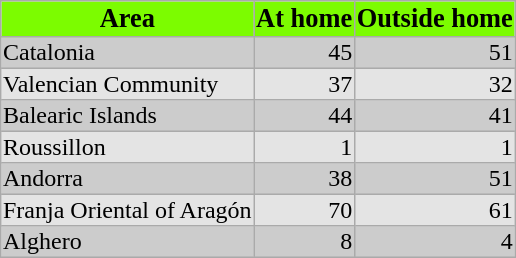<table style="margin: 0 0 0.5me 1.4me; border: 1px #aaa solid; border-collapse: collapse; float: center;" border=1>
<tr style="font-size:110%; color: black; background-color: lawngreen;">
<th>Area</th>
<th>At home</th>
<th>Outside home</th>
</tr>
<tr style="background-color:#CCCCCC;">
<td>Catalonia</td>
<td style="text-align: right;">45</td>
<td style="text-align: right;">51</td>
</tr>
<tr style="background-color:#E4E4E4;">
<td>Valencian Community</td>
<td style="text-align: right;">37</td>
<td style="text-align: right;">32</td>
</tr>
<tr style="background-color:#CCCCCC;">
<td>Balearic Islands</td>
<td style="text-align: right;">44</td>
<td style="text-align: right;">41</td>
</tr>
<tr style="background-color:#E4E4E4;">
<td>Roussillon</td>
<td style="text-align: right;">1</td>
<td style="text-align: right;">1</td>
</tr>
<tr style="background-color:#CCCCCC;">
<td>Andorra</td>
<td style="text-align: right;">38</td>
<td style="text-align: right;">51</td>
</tr>
<tr style="background-color:#E4E4E4;">
<td>Franja Oriental of Aragón</td>
<td style="text-align: right;">70</td>
<td style="text-align: right;">61</td>
</tr>
<tr style="background-color:#CCCCCC;">
<td>Alghero</td>
<td style="text-align: right;">8</td>
<td style="text-align: right;">4</td>
</tr>
</table>
